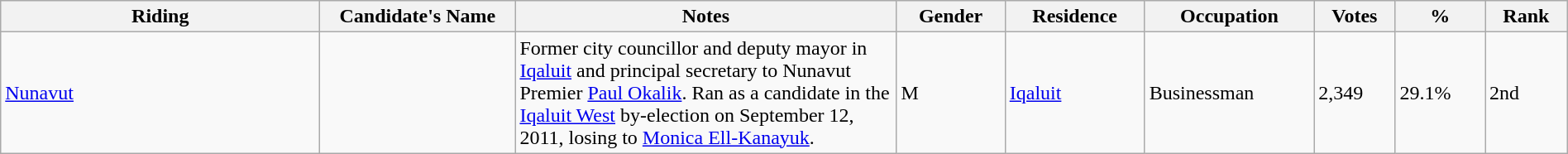<table class="wikitable sortable" width="100%">
<tr>
<th width="250">Riding<br></th>
<th width="150">Candidate's Name</th>
<th width="300">Notes</th>
<th>Gender</th>
<th>Residence</th>
<th>Occupation</th>
<th>Votes</th>
<th>%</th>
<th>Rank</th>
</tr>
<tr>
<td><a href='#'>Nunavut</a></td>
<td></td>
<td>Former city councillor and deputy mayor in <a href='#'>Iqaluit</a> and principal secretary to Nunavut Premier <a href='#'>Paul Okalik</a>. Ran as a candidate in the <a href='#'>Iqaluit West</a> by-election on September 12, 2011, losing to <a href='#'>Monica Ell-Kanayuk</a>.</td>
<td>M</td>
<td><a href='#'>Iqaluit</a></td>
<td>Businessman</td>
<td>2,349</td>
<td>29.1%</td>
<td>2nd</td>
</tr>
</table>
